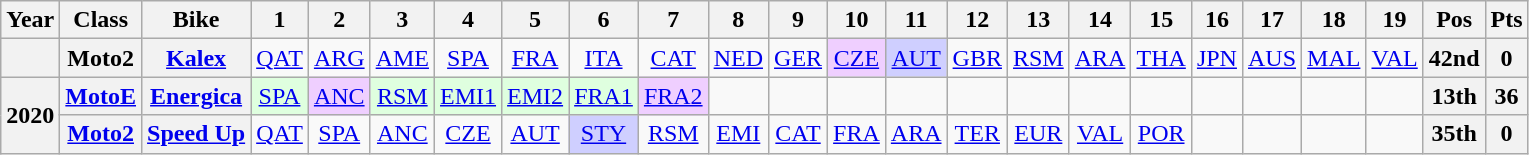<table class="wikitable" style="text-align:center">
<tr>
<th>Year</th>
<th>Class</th>
<th>Bike</th>
<th>1</th>
<th>2</th>
<th>3</th>
<th>4</th>
<th>5</th>
<th>6</th>
<th>7</th>
<th>8</th>
<th>9</th>
<th>10</th>
<th>11</th>
<th>12</th>
<th>13</th>
<th>14</th>
<th>15</th>
<th>16</th>
<th>17</th>
<th>18</th>
<th>19</th>
<th>Pos</th>
<th>Pts</th>
</tr>
<tr>
<th></th>
<th>Moto2</th>
<th><a href='#'>Kalex</a></th>
<td><a href='#'>QAT</a></td>
<td><a href='#'>ARG</a></td>
<td><a href='#'>AME</a></td>
<td><a href='#'>SPA</a></td>
<td><a href='#'>FRA</a></td>
<td><a href='#'>ITA</a></td>
<td><a href='#'>CAT</a></td>
<td><a href='#'>NED</a></td>
<td><a href='#'>GER</a></td>
<td style=background:#EFCFFF;"><a href='#'>CZE</a><br></td>
<td style=background:#CFCFFF;"><a href='#'>AUT</a><br></td>
<td><a href='#'>GBR</a><br></td>
<td><a href='#'>RSM</a></td>
<td><a href='#'>ARA</a></td>
<td><a href='#'>THA</a></td>
<td><a href='#'>JPN</a></td>
<td><a href='#'>AUS</a></td>
<td><a href='#'>MAL</a></td>
<td><a href='#'>VAL</a></td>
<th>42nd</th>
<th>0</th>
</tr>
<tr>
<th rowspan=2>2020</th>
<th><a href='#'>MotoE</a></th>
<th><a href='#'>Energica</a></th>
<td style="background:#dfffdf;"><a href='#'>SPA</a><br></td>
<td style="background:#efcfff;"><a href='#'>ANC</a><br></td>
<td style="background:#dfffdf;"><a href='#'>RSM</a><br></td>
<td style="background:#dfffdf;"><a href='#'>EMI1</a><br></td>
<td style="background:#dfffdf;"><a href='#'>EMI2</a><br></td>
<td style="background:#dfffdf;"><a href='#'>FRA1</a><br></td>
<td style="background:#efcfff;"><a href='#'>FRA2</a><br></td>
<td></td>
<td></td>
<td></td>
<td></td>
<td></td>
<td></td>
<td></td>
<td></td>
<td></td>
<td></td>
<td></td>
<td></td>
<th>13th</th>
<th>36</th>
</tr>
<tr>
<th><a href='#'>Moto2</a></th>
<th><a href='#'>Speed Up</a></th>
<td><a href='#'>QAT</a></td>
<td><a href='#'>SPA</a></td>
<td><a href='#'>ANC</a></td>
<td><a href='#'>CZE</a></td>
<td><a href='#'>AUT</a></td>
<td style="background:#cfcfff;"><a href='#'>STY</a><br></td>
<td><a href='#'>RSM</a></td>
<td><a href='#'>EMI</a></td>
<td><a href='#'>CAT</a></td>
<td><a href='#'>FRA</a></td>
<td><a href='#'>ARA</a></td>
<td><a href='#'>TER</a></td>
<td><a href='#'>EUR</a></td>
<td><a href='#'>VAL</a></td>
<td><a href='#'>POR</a></td>
<td></td>
<td></td>
<td></td>
<td></td>
<th>35th</th>
<th>0</th>
</tr>
</table>
